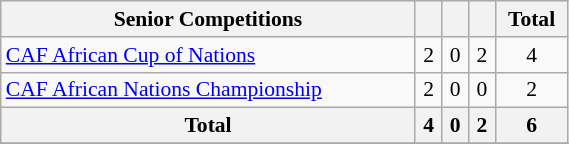<table class="wikitable" style="width:30%; font-size:90%; text-align:center">
<tr>
<th>Senior Competitions</th>
<th></th>
<th></th>
<th></th>
<th>Total</th>
</tr>
<tr>
<td align=left><a href='#'>CAF African Cup of Nations</a></td>
<td>2</td>
<td>0</td>
<td>2</td>
<td>4</td>
</tr>
<tr>
<td align=left><a href='#'>CAF African Nations Championship</a></td>
<td>2</td>
<td>0</td>
<td>0</td>
<td>2</td>
</tr>
<tr>
<th>Total</th>
<th>4</th>
<th>0</th>
<th>2</th>
<th>6</th>
</tr>
<tr>
</tr>
</table>
